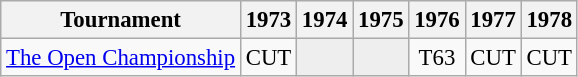<table class="wikitable" style="font-size:95%;text-align:center;">
<tr>
<th>Tournament</th>
<th>1973</th>
<th>1974</th>
<th>1975</th>
<th>1976</th>
<th>1977</th>
<th>1978</th>
</tr>
<tr>
<td align=left><a href='#'>The Open Championship</a></td>
<td>CUT</td>
<td style="background:#eeeeee;"></td>
<td style="background:#eeeeee;"></td>
<td>T63</td>
<td>CUT</td>
<td>CUT</td>
</tr>
</table>
